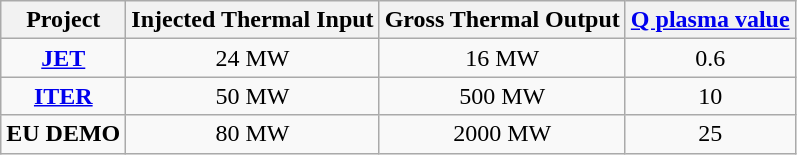<table class ="wikitable" style="text-align:center">
<tr>
<th>Project</th>
<th>Injected Thermal Input</th>
<th>Gross Thermal Output</th>
<th><a href='#'>Q plasma value</a></th>
</tr>
<tr>
<td><strong><a href='#'>JET</a></strong></td>
<td>24 MW</td>
<td>16 MW</td>
<td>0.6</td>
</tr>
<tr>
<td><strong><a href='#'>ITER</a></strong></td>
<td>50 MW</td>
<td>500 MW</td>
<td>10</td>
</tr>
<tr>
<td><strong>EU DEMO</strong></td>
<td>80 MW</td>
<td>2000 MW</td>
<td>25</td>
</tr>
</table>
